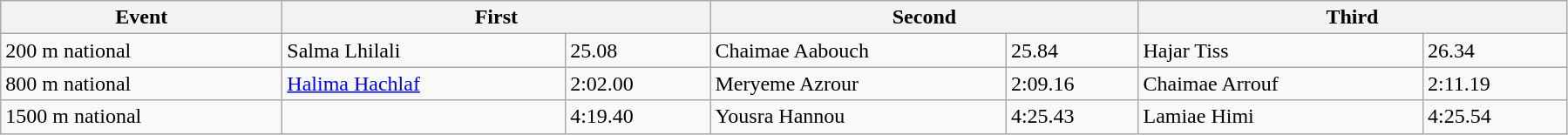<table class=wikitable>
<tr>
<th style="width:13em">Event</th>
<th colspan=2 style="width:20em">First</th>
<th colspan=2 style="width:20em">Second</th>
<th colspan=2 style="width:20em">Third</th>
</tr>
<tr>
<td>200 m national </td>
<td>Salma Lhilali</td>
<td>25.08</td>
<td>Chaimae Aabouch</td>
<td>25.84 </td>
<td>Hajar Tiss</td>
<td>26.34 </td>
</tr>
<tr>
<td>800 m national</td>
<td><a href='#'>Halima Hachlaf</a></td>
<td>2:02.00</td>
<td>Meryeme Azrour</td>
<td>2:09.16</td>
<td>Chaimae Arrouf</td>
<td>2:11.19</td>
</tr>
<tr>
<td>1500 m national</td>
<td></td>
<td>4:19.40</td>
<td>Yousra Hannou</td>
<td>4:25.43</td>
<td>Lamiae Himi</td>
<td>4:25.54 </td>
</tr>
</table>
